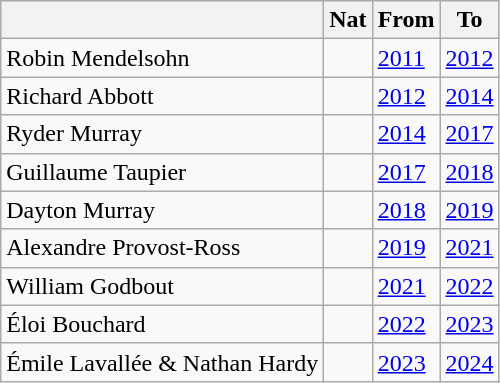<table - class="wikitable">
<tr>
<th></th>
<th>Nat</th>
<th>From</th>
<th>To</th>
</tr>
<tr>
<td>Robin Mendelsohn</td>
<td></td>
<td><a href='#'>2011</a></td>
<td><a href='#'>2012</a></td>
</tr>
<tr>
<td>Richard Abbott</td>
<td></td>
<td><a href='#'>2012</a></td>
<td><a href='#'>2014</a></td>
</tr>
<tr>
<td>Ryder Murray</td>
<td></td>
<td><a href='#'>2014</a></td>
<td><a href='#'>2017</a></td>
</tr>
<tr>
<td>Guillaume Taupier</td>
<td></td>
<td><a href='#'>2017</a></td>
<td><a href='#'>2018</a></td>
</tr>
<tr>
<td>Dayton Murray</td>
<td></td>
<td><a href='#'>2018</a></td>
<td><a href='#'>2019</a></td>
</tr>
<tr>
<td>Alexandre Provost-Ross</td>
<td></td>
<td><a href='#'>2019</a></td>
<td><a href='#'>2021</a></td>
</tr>
<tr>
<td>William Godbout</td>
<td></td>
<td><a href='#'>2021</a></td>
<td><a href='#'>2022</a></td>
</tr>
<tr>
<td>Éloi Bouchard</td>
<td></td>
<td><a href='#'>2022</a></td>
<td><a href='#'>2023</a></td>
</tr>
<tr>
<td>Émile Lavallée & Nathan Hardy</td>
<td></td>
<td><a href='#'>2023</a></td>
<td><a href='#'>2024</a></td>
</tr>
</table>
